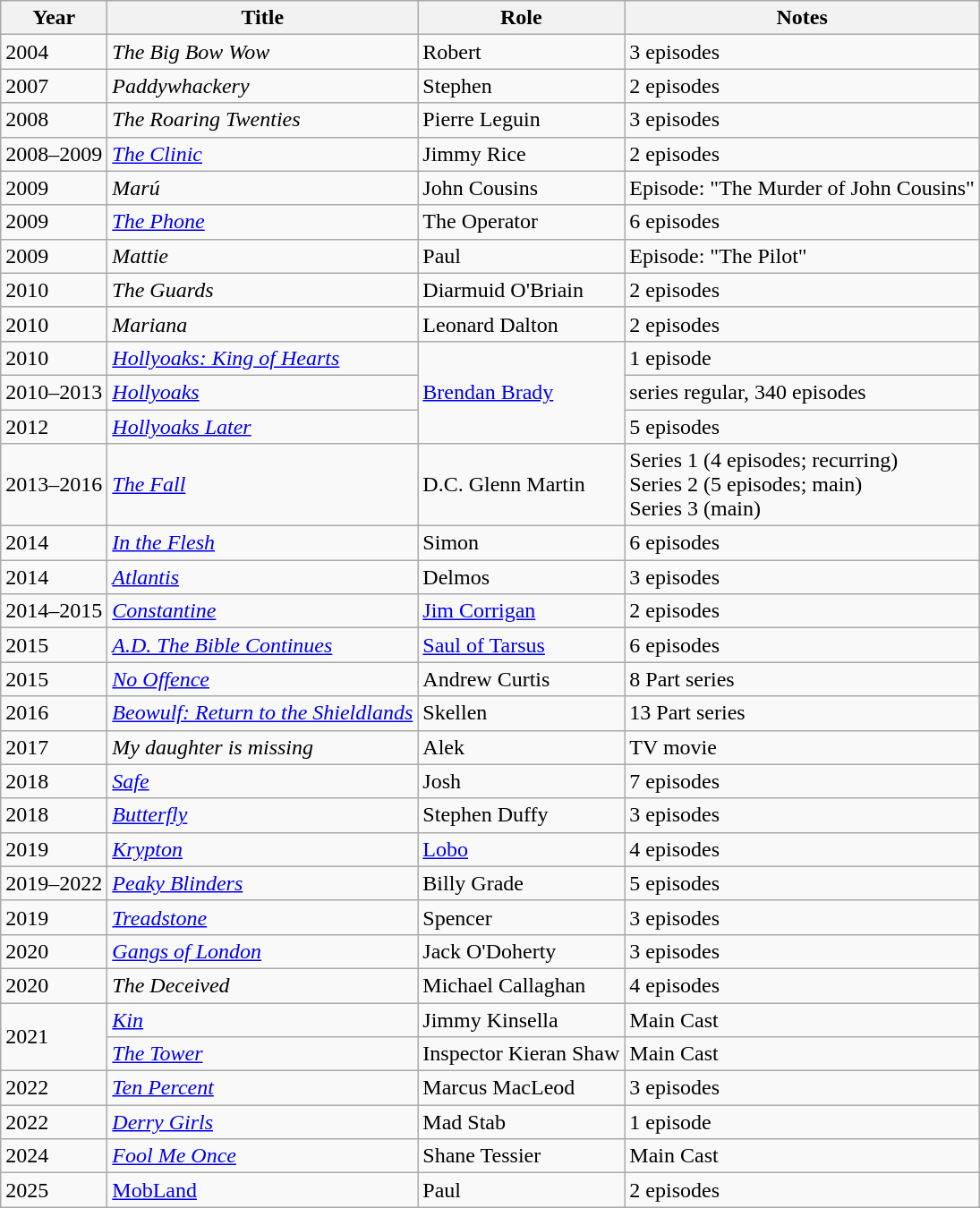<table class="wikitable sortable">
<tr>
<th>Year</th>
<th>Title</th>
<th>Role</th>
<th>Notes</th>
</tr>
<tr>
<td>2004</td>
<td><em>The Big Bow Wow</em></td>
<td>Robert</td>
<td>3 episodes</td>
</tr>
<tr>
<td>2007</td>
<td><em>Paddywhackery</em></td>
<td>Stephen</td>
<td>2 episodes</td>
</tr>
<tr>
<td>2008</td>
<td><em>The Roaring Twenties</em></td>
<td>Pierre Leguin</td>
<td>3 episodes</td>
</tr>
<tr>
<td>2008–2009</td>
<td><em><a href='#'>The Clinic</a></em></td>
<td>Jimmy Rice</td>
<td>2 episodes</td>
</tr>
<tr>
<td>2009</td>
<td><em>Marú</em></td>
<td>John Cousins</td>
<td>Episode: "The Murder of John Cousins"</td>
</tr>
<tr>
<td>2009</td>
<td><em><a href='#'>The Phone</a></em></td>
<td>The Operator</td>
<td>6 episodes</td>
</tr>
<tr>
<td>2009</td>
<td><em>Mattie</em></td>
<td>Paul</td>
<td>Episode: "The Pilot"</td>
</tr>
<tr>
<td>2010</td>
<td><em>The Guards</em></td>
<td>Diarmuid O'Briain</td>
<td>2 episodes</td>
</tr>
<tr>
<td>2010</td>
<td><em>Mariana</em></td>
<td>Leonard Dalton</td>
<td>2 episodes</td>
</tr>
<tr>
<td>2010</td>
<td><em><a href='#'>Hollyoaks: King of Hearts</a></em></td>
<td rowspan="3"><a href='#'>Brendan Brady</a></td>
<td>1 episode</td>
</tr>
<tr>
<td>2010–2013</td>
<td><em><a href='#'>Hollyoaks</a></em></td>
<td>series regular, 340 episodes</td>
</tr>
<tr>
<td>2012</td>
<td><em><a href='#'>Hollyoaks Later</a></em></td>
<td>5 episodes</td>
</tr>
<tr>
<td>2013–2016</td>
<td><em><a href='#'>The Fall</a></em></td>
<td>D.C. Glenn Martin</td>
<td>Series 1 (4 episodes; recurring)<br>Series 2 (5 episodes; main)<br>Series 3 (main)</td>
</tr>
<tr>
<td>2014</td>
<td><em><a href='#'>In the Flesh</a></em></td>
<td>Simon</td>
<td>6 episodes</td>
</tr>
<tr>
<td>2014</td>
<td><em><a href='#'>Atlantis</a></em></td>
<td>Delmos</td>
<td>3 episodes</td>
</tr>
<tr>
<td>2014–2015</td>
<td><em><a href='#'>Constantine</a></em></td>
<td><a href='#'>Jim Corrigan</a></td>
<td>2 episodes</td>
</tr>
<tr>
<td>2015</td>
<td><em><a href='#'>A.D. The Bible Continues</a></em></td>
<td><a href='#'>Saul of Tarsus</a></td>
<td>6 episodes</td>
</tr>
<tr>
<td>2015</td>
<td><em><a href='#'>No Offence</a></em></td>
<td>Andrew Curtis</td>
<td>8 Part series</td>
</tr>
<tr>
<td>2016</td>
<td><em><a href='#'>Beowulf: Return to the Shieldlands</a></em></td>
<td>Skellen</td>
<td>13 Part series</td>
</tr>
<tr>
<td>2017</td>
<td><em>My daughter is missing</em></td>
<td>Alek</td>
<td>TV movie</td>
</tr>
<tr>
<td>2018</td>
<td><em><a href='#'>Safe</a></em></td>
<td>Josh</td>
<td>7 episodes</td>
</tr>
<tr>
<td>2018</td>
<td><em><a href='#'>Butterfly</a></em></td>
<td>Stephen Duffy</td>
<td>3 episodes</td>
</tr>
<tr>
<td>2019</td>
<td><em><a href='#'>Krypton</a></em></td>
<td><a href='#'>Lobo</a></td>
<td>4 episodes</td>
</tr>
<tr>
<td>2019–2022</td>
<td><em><a href='#'>Peaky Blinders</a></em></td>
<td>Billy Grade</td>
<td>5 episodes</td>
</tr>
<tr>
<td>2019</td>
<td><em><a href='#'>Treadstone</a></em></td>
<td>Spencer</td>
<td>3 episodes</td>
</tr>
<tr>
<td>2020</td>
<td><em><a href='#'>Gangs of London</a></em></td>
<td>Jack O'Doherty</td>
<td>3 episodes</td>
</tr>
<tr>
<td>2020</td>
<td><em>The Deceived</em></td>
<td>Michael Callaghan</td>
<td>4 episodes</td>
</tr>
<tr>
<td Rowspan=2>2021</td>
<td><em><a href='#'>Kin</a></em></td>
<td>Jimmy Kinsella</td>
<td>Main Cast</td>
</tr>
<tr>
<td><em><a href='#'>The Tower</a></em></td>
<td>Inspector Kieran Shaw</td>
<td>Main Cast</td>
</tr>
<tr>
<td>2022</td>
<td><em><a href='#'>Ten Percent</a></em></td>
<td>Marcus MacLeod</td>
<td>3 episodes</td>
</tr>
<tr>
<td>2022</td>
<td><em><a href='#'>Derry Girls</a></em></td>
<td>Mad Stab</td>
<td>1 episode</td>
</tr>
<tr>
<td>2024</td>
<td><em><a href='#'>Fool Me Once</a></em></td>
<td>Shane Tessier</td>
<td>Main Cast</td>
</tr>
<tr>
<td>2025</td>
<td><a href='#'>MobLand</a></td>
<td>Paul</td>
<td>2 episodes</td>
</tr>
</table>
